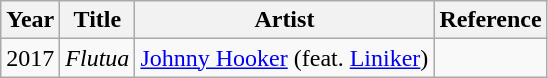<table class="wikitable">
<tr>
<th>Year</th>
<th>Title</th>
<th>Artist</th>
<th>Reference</th>
</tr>
<tr>
<td>2017</td>
<td><em>Flutua</em></td>
<td><a href='#'>Johnny Hooker</a> (feat. <a href='#'>Liniker</a>)</td>
<td></td>
</tr>
</table>
